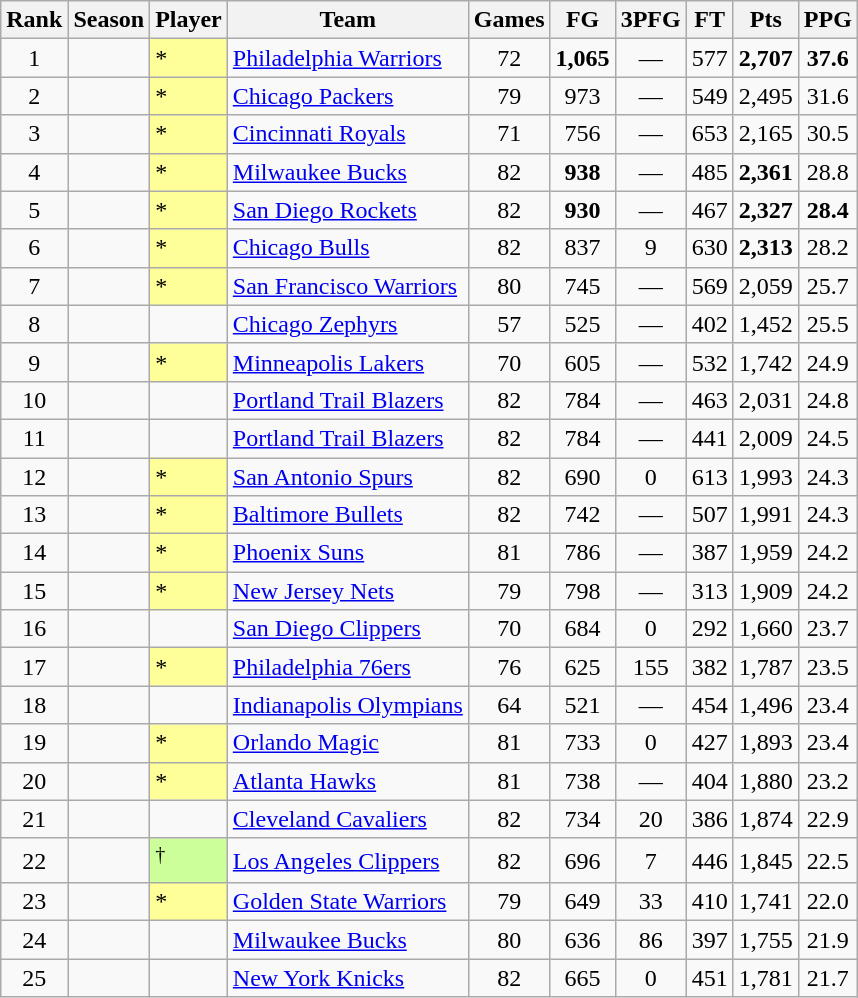<table class="wikitable sortable">
<tr>
<th>Rank</th>
<th>Season</th>
<th class="unsortable">Player</th>
<th class="unsortable">Team</th>
<th>Games</th>
<th>FG</th>
<th>3PFG</th>
<th>FT</th>
<th>Pts</th>
<th>PPG</th>
</tr>
<tr>
<td align=center>1</td>
<td align=center></td>
<td bgcolor="#FFFF99">*</td>
<td><a href='#'>Philadelphia Warriors</a></td>
<td align=center>72</td>
<td align=center><strong>1,065</strong></td>
<td align=center>—</td>
<td align=center>577</td>
<td align=center><strong>2,707</strong></td>
<td align=center><strong>37.6</strong></td>
</tr>
<tr>
<td align=center>2</td>
<td align=center></td>
<td bgcolor="#FFFF99">*</td>
<td><a href='#'>Chicago Packers</a></td>
<td align=center>79</td>
<td align=center>973</td>
<td align=center>—</td>
<td align=center>549</td>
<td align=center>2,495</td>
<td align=center>31.6</td>
</tr>
<tr>
<td align=center>3</td>
<td align=center></td>
<td bgcolor="#FFFF99">*</td>
<td><a href='#'>Cincinnati Royals</a></td>
<td align=center>71</td>
<td align=center>756</td>
<td align=center>—</td>
<td align=center>653</td>
<td align=center>2,165</td>
<td align=center>30.5</td>
</tr>
<tr>
<td align=center>4</td>
<td align=center></td>
<td bgcolor="#FFFF99">*</td>
<td><a href='#'>Milwaukee Bucks</a></td>
<td align=center>82</td>
<td align=center><strong>938</strong></td>
<td align=center>—</td>
<td align=center>485</td>
<td align=center><strong>2,361</strong></td>
<td align=center>28.8</td>
</tr>
<tr>
<td align=center>5</td>
<td align=center></td>
<td bgcolor="#FFFF99">*</td>
<td><a href='#'>San Diego Rockets</a></td>
<td align=center>82</td>
<td align=center><strong>930</strong></td>
<td align=center>—</td>
<td align=center>467</td>
<td align=center><strong>2,327</strong></td>
<td align=center><strong>28.4</strong></td>
</tr>
<tr>
<td align=center>6</td>
<td align=center></td>
<td bgcolor="#FFFF99">*</td>
<td><a href='#'>Chicago Bulls</a></td>
<td align=center>82</td>
<td align=center>837</td>
<td align=center>9</td>
<td align=center>630</td>
<td align=center><strong>2,313</strong></td>
<td align=center>28.2</td>
</tr>
<tr>
<td align=center>7</td>
<td align=center></td>
<td bgcolor="#FFFF99">*</td>
<td><a href='#'>San Francisco Warriors</a></td>
<td align=center>80</td>
<td align=center>745</td>
<td align=center>—</td>
<td align=center>569</td>
<td align=center>2,059</td>
<td align=center>25.7</td>
</tr>
<tr>
<td align=center>8</td>
<td align=center></td>
<td></td>
<td><a href='#'>Chicago Zephyrs</a></td>
<td align=center>57</td>
<td align=center>525</td>
<td align=center>—</td>
<td align=center>402</td>
<td align=center>1,452</td>
<td align=center>25.5</td>
</tr>
<tr>
<td align=center>9</td>
<td align=center></td>
<td bgcolor="#FFFF99">*</td>
<td><a href='#'>Minneapolis Lakers</a></td>
<td align=center>70</td>
<td align=center>605</td>
<td align=center>—</td>
<td align=center>532</td>
<td align=center>1,742</td>
<td align=center>24.9</td>
</tr>
<tr>
<td align=center>10</td>
<td align=center></td>
<td></td>
<td><a href='#'>Portland Trail Blazers</a></td>
<td align=center>82</td>
<td align=center>784</td>
<td align=center>—</td>
<td align=center>463</td>
<td align=center>2,031</td>
<td align=center>24.8</td>
</tr>
<tr>
<td align=center>11</td>
<td align=center></td>
<td></td>
<td><a href='#'>Portland Trail Blazers</a></td>
<td align=center>82</td>
<td align=center>784</td>
<td align=center>—</td>
<td align=center>441</td>
<td align=center>2,009</td>
<td align=center>24.5</td>
</tr>
<tr>
<td align=center>12</td>
<td align=center></td>
<td bgcolor="#FFFF99">*</td>
<td><a href='#'>San Antonio Spurs</a></td>
<td align=center>82</td>
<td align=center>690</td>
<td align=center>0</td>
<td align=center>613</td>
<td align=center>1,993</td>
<td align=center>24.3</td>
</tr>
<tr>
<td align=center>13</td>
<td align=center></td>
<td bgcolor="#FFFF99">*</td>
<td><a href='#'>Baltimore Bullets</a></td>
<td align=center>82</td>
<td align=center>742</td>
<td align=center>—</td>
<td align=center>507</td>
<td align=center>1,991</td>
<td align=center>24.3</td>
</tr>
<tr>
<td align=center>14</td>
<td align=center></td>
<td bgcolor="#FFFF99">*</td>
<td><a href='#'>Phoenix Suns</a></td>
<td align=center>81</td>
<td align=center>786</td>
<td align=center>—</td>
<td align=center>387</td>
<td align=center>1,959</td>
<td align=center>24.2</td>
</tr>
<tr>
<td align=center>15</td>
<td align=center></td>
<td bgcolor="#FFFF99">*</td>
<td><a href='#'>New Jersey Nets</a></td>
<td align=center>79</td>
<td align=center>798</td>
<td align=center>—</td>
<td align=center>313</td>
<td align=center>1,909</td>
<td align=center>24.2</td>
</tr>
<tr>
<td align=center>16</td>
<td align=center></td>
<td></td>
<td><a href='#'>San Diego Clippers</a></td>
<td align=center>70</td>
<td align=center>684</td>
<td align=center>0</td>
<td align=center>292</td>
<td align=center>1,660</td>
<td align=center>23.7</td>
</tr>
<tr>
<td align=center>17</td>
<td align=center></td>
<td bgcolor="#FFFF99">*</td>
<td><a href='#'>Philadelphia 76ers</a></td>
<td align=center>76</td>
<td align=center>625</td>
<td align=center>155</td>
<td align=center>382</td>
<td align=center>1,787</td>
<td align=center>23.5</td>
</tr>
<tr>
<td align=center>18</td>
<td align=center></td>
<td></td>
<td><a href='#'>Indianapolis Olympians</a></td>
<td align=center>64</td>
<td align=center>521</td>
<td align=center>—</td>
<td align=center>454</td>
<td align=center>1,496</td>
<td align=center>23.4</td>
</tr>
<tr>
<td align=center>19</td>
<td align=center></td>
<td bgcolor="#FFFF99">*</td>
<td><a href='#'>Orlando Magic</a></td>
<td align=center>81</td>
<td align=center>733</td>
<td align=center>0</td>
<td align=center>427</td>
<td align=center>1,893</td>
<td align=center>23.4</td>
</tr>
<tr>
<td align=center>20</td>
<td align=center></td>
<td bgcolor="#FFFF99">*</td>
<td><a href='#'>Atlanta Hawks</a></td>
<td align=center>81</td>
<td align=center>738</td>
<td align=center>—</td>
<td align=center>404</td>
<td align=center>1,880</td>
<td align=center>23.2</td>
</tr>
<tr>
<td align=center>21</td>
<td align=center></td>
<td></td>
<td><a href='#'>Cleveland Cavaliers</a></td>
<td align=center>82</td>
<td align=center>734</td>
<td align=center>20</td>
<td align=center>386</td>
<td align=center>1,874</td>
<td align=center>22.9</td>
</tr>
<tr>
<td align=center>22</td>
<td align=center></td>
<td bgcolor="#CCFF99"><sup>†</sup></td>
<td><a href='#'>Los Angeles Clippers</a></td>
<td align=center>82</td>
<td align=center>696</td>
<td align=center>7</td>
<td align=center>446</td>
<td align=center>1,845</td>
<td align=center>22.5</td>
</tr>
<tr>
<td align=center>23</td>
<td align=center></td>
<td bgcolor="#FFFF99">*</td>
<td><a href='#'>Golden State Warriors</a></td>
<td align=center>79</td>
<td align=center>649</td>
<td align=center>33</td>
<td align=center>410</td>
<td align=center>1,741</td>
<td align=center>22.0</td>
</tr>
<tr>
<td align=center>24</td>
<td align=center></td>
<td></td>
<td><a href='#'>Milwaukee Bucks</a></td>
<td align=center>80</td>
<td align=center>636</td>
<td align=center>86</td>
<td align=center>397</td>
<td align=center>1,755</td>
<td align=center>21.9</td>
</tr>
<tr>
<td align=center>25</td>
<td align=center></td>
<td></td>
<td><a href='#'>New York Knicks</a></td>
<td align=center>82</td>
<td align=center>665</td>
<td align=center>0</td>
<td align=center>451</td>
<td align=center>1,781</td>
<td align=center>21.7</td>
</tr>
</table>
